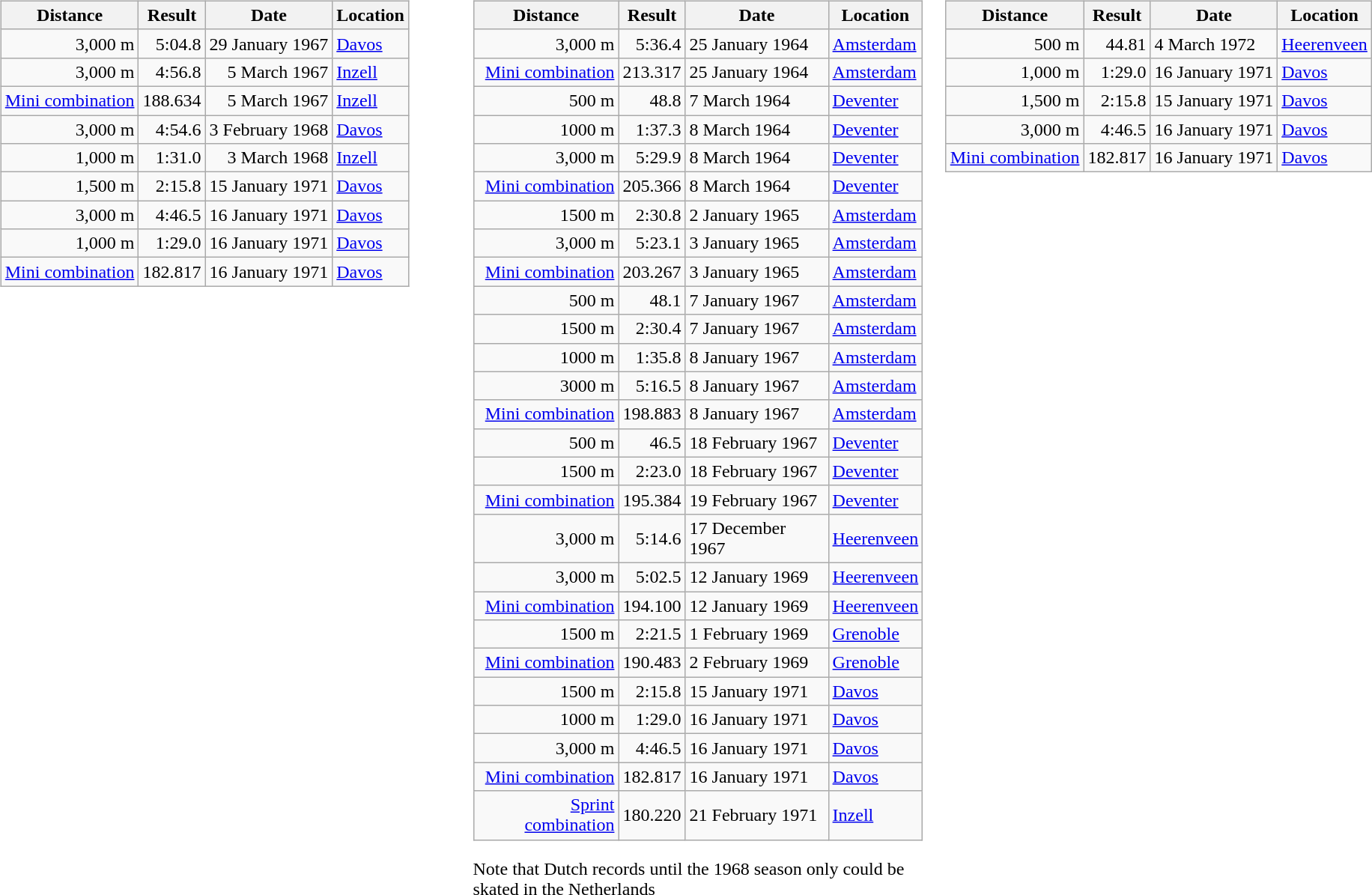<table>
<tr>
<td width="33%" valign="top"><br><table class="wikitable">
<tr>
<th>Distance</th>
<th>Result</th>
<th>Date</th>
<th>Location</th>
</tr>
<tr align="right">
<td>3,000 m</td>
<td>5:04.8</td>
<td>29 January 1967</td>
<td align="left"><a href='#'>Davos</a></td>
</tr>
<tr align="right">
<td>3,000 m</td>
<td>4:56.8</td>
<td>5 March 1967</td>
<td align="left"><a href='#'>Inzell</a></td>
</tr>
<tr align="right">
<td><a href='#'>Mini combination</a></td>
<td>188.634</td>
<td>5 March 1967</td>
<td align="left"><a href='#'>Inzell</a></td>
</tr>
<tr align="right">
<td>3,000 m</td>
<td>4:54.6</td>
<td>3 February 1968</td>
<td align="left"><a href='#'>Davos</a></td>
</tr>
<tr align="right">
<td>1,000 m</td>
<td>1:31.0</td>
<td>3 March 1968</td>
<td align="left"><a href='#'>Inzell</a></td>
</tr>
<tr align="right">
<td>1,500 m</td>
<td>2:15.8</td>
<td>15 January 1971</td>
<td align="left"><a href='#'>Davos</a></td>
</tr>
<tr align="right">
<td>3,000 m</td>
<td>4:46.5</td>
<td>16 January 1971</td>
<td align="left"><a href='#'>Davos</a></td>
</tr>
<tr align="right">
<td>1,000 m</td>
<td>1:29.0</td>
<td>16 January 1971</td>
<td align="left"><a href='#'>Davos</a></td>
</tr>
<tr align="right">
<td><a href='#'>Mini combination</a></td>
<td>182.817</td>
<td>16 January 1971</td>
<td align="left"><a href='#'>Davos</a></td>
</tr>
</table>
</td>
<td width="33%" valign="top"><br><table class="wikitable">
<tr>
<th>Distance</th>
<th>Result</th>
<th>Date</th>
<th>Location</th>
</tr>
<tr align="right">
<td>3,000 m</td>
<td>5:36.4</td>
<td align="left">25 January 1964</td>
<td align="left"><a href='#'>Amsterdam</a></td>
</tr>
<tr align="right">
<td><a href='#'>Mini combination</a></td>
<td>213.317</td>
<td align="left">25 January 1964</td>
<td align="left"><a href='#'>Amsterdam</a></td>
</tr>
<tr align="right">
<td>500 m</td>
<td>48.8</td>
<td align="left">7 March 1964</td>
<td align="left"><a href='#'>Deventer</a></td>
</tr>
<tr align="right">
<td>1000 m</td>
<td>1:37.3</td>
<td align="left">8 March 1964</td>
<td align="left"><a href='#'>Deventer</a></td>
</tr>
<tr align="right">
<td>3,000 m</td>
<td>5:29.9</td>
<td align="left">8 March 1964</td>
<td align="left"><a href='#'>Deventer</a></td>
</tr>
<tr align="right">
<td><a href='#'>Mini combination</a></td>
<td>205.366</td>
<td align="left">8 March 1964</td>
<td align="left"><a href='#'>Deventer</a></td>
</tr>
<tr align="right">
<td>1500 m</td>
<td>2:30.8</td>
<td align="left">2 January 1965</td>
<td align="left"><a href='#'>Amsterdam</a></td>
</tr>
<tr align="right">
<td>3,000 m</td>
<td>5:23.1</td>
<td align="left">3 January 1965</td>
<td align="left"><a href='#'>Amsterdam</a></td>
</tr>
<tr align="right">
<td><a href='#'>Mini combination</a></td>
<td>203.267</td>
<td align="left">3 January 1965</td>
<td align="left"><a href='#'>Amsterdam</a></td>
</tr>
<tr align="right">
<td>500 m</td>
<td>48.1</td>
<td align="left">7 January 1967</td>
<td align="left"><a href='#'>Amsterdam</a></td>
</tr>
<tr align="right">
<td>1500 m</td>
<td>2:30.4</td>
<td align="left">7 January 1967</td>
<td align="left"><a href='#'>Amsterdam</a></td>
</tr>
<tr align="right">
<td>1000 m</td>
<td>1:35.8</td>
<td align="left">8 January 1967</td>
<td align="left"><a href='#'>Amsterdam</a></td>
</tr>
<tr align="right">
<td>3000 m</td>
<td>5:16.5</td>
<td align="left">8 January 1967</td>
<td align="left"><a href='#'>Amsterdam</a></td>
</tr>
<tr align="right">
<td><a href='#'>Mini combination</a></td>
<td>198.883</td>
<td align="left">8 January 1967</td>
<td align="left"><a href='#'>Amsterdam</a></td>
</tr>
<tr align="right">
<td>500 m</td>
<td>46.5</td>
<td align="left">18 February 1967</td>
<td align="left"><a href='#'>Deventer</a></td>
</tr>
<tr align="right">
<td>1500 m</td>
<td>2:23.0</td>
<td align="left">18 February 1967</td>
<td align="left"><a href='#'>Deventer</a></td>
</tr>
<tr align="right">
<td><a href='#'>Mini combination</a></td>
<td>195.384</td>
<td align="left">19 February 1967</td>
<td align="left"><a href='#'>Deventer</a></td>
</tr>
<tr align="right">
<td>3,000 m</td>
<td>5:14.6</td>
<td align="left">17 December 1967</td>
<td align="left"><a href='#'>Heerenveen</a></td>
</tr>
<tr align="right">
<td>3,000 m</td>
<td>5:02.5</td>
<td align="left">12 January 1969</td>
<td align="left"><a href='#'>Heerenveen</a></td>
</tr>
<tr align="right">
<td><a href='#'>Mini combination</a></td>
<td>194.100</td>
<td align="left">12 January 1969</td>
<td align="left"><a href='#'>Heerenveen</a></td>
</tr>
<tr align="right">
<td>1500 m</td>
<td>2:21.5</td>
<td align="left">1 February 1969</td>
<td align="left"><a href='#'>Grenoble</a></td>
</tr>
<tr align="right">
<td><a href='#'>Mini combination</a></td>
<td>190.483</td>
<td align="left">2 February 1969</td>
<td align="left"><a href='#'>Grenoble</a></td>
</tr>
<tr align="right">
<td>1500 m</td>
<td>2:15.8</td>
<td align="left">15 January 1971</td>
<td align="left"><a href='#'>Davos</a></td>
</tr>
<tr align="right">
<td>1000 m</td>
<td>1:29.0</td>
<td align="left">16 January 1971</td>
<td align="left"><a href='#'>Davos</a></td>
</tr>
<tr align="right">
<td>3,000 m</td>
<td>4:46.5</td>
<td align="left">16 January 1971</td>
<td align="left"><a href='#'>Davos</a></td>
</tr>
<tr align="right">
<td><a href='#'>Mini combination</a></td>
<td>182.817</td>
<td align="left">16 January 1971</td>
<td align="left"><a href='#'>Davos</a></td>
</tr>
<tr align="right">
<td><a href='#'>Sprint combination</a></td>
<td>180.220</td>
<td align="left">21 February 1971</td>
<td align="left"><a href='#'>Inzell</a></td>
</tr>
</table>
 Note that Dutch records until the 1968 season only could be skated in the Netherlands</td>
<td width="33%" valign="top"><br><table class="wikitable">
<tr>
<th>Distance</th>
<th>Result</th>
<th>Date</th>
<th>Location</th>
</tr>
<tr align="right">
<td>500 m</td>
<td>44.81</td>
<td align="left">4 March 1972</td>
<td align="left"><a href='#'>Heerenveen</a></td>
</tr>
<tr align="right">
<td>1,000 m</td>
<td>1:29.0</td>
<td align="left">16 January 1971</td>
<td align="left"><a href='#'>Davos</a></td>
</tr>
<tr align="right">
<td>1,500 m</td>
<td>2:15.8</td>
<td align="left">15 January 1971</td>
<td align="left"><a href='#'>Davos</a></td>
</tr>
<tr align="right">
<td>3,000 m</td>
<td>4:46.5</td>
<td align="left">16 January 1971</td>
<td align="left"><a href='#'>Davos</a></td>
</tr>
<tr align="right">
<td><a href='#'>Mini combination</a></td>
<td>182.817</td>
<td align="left">16 January 1971</td>
<td align="left"><a href='#'>Davos</a></td>
</tr>
</table>
</td>
</tr>
</table>
